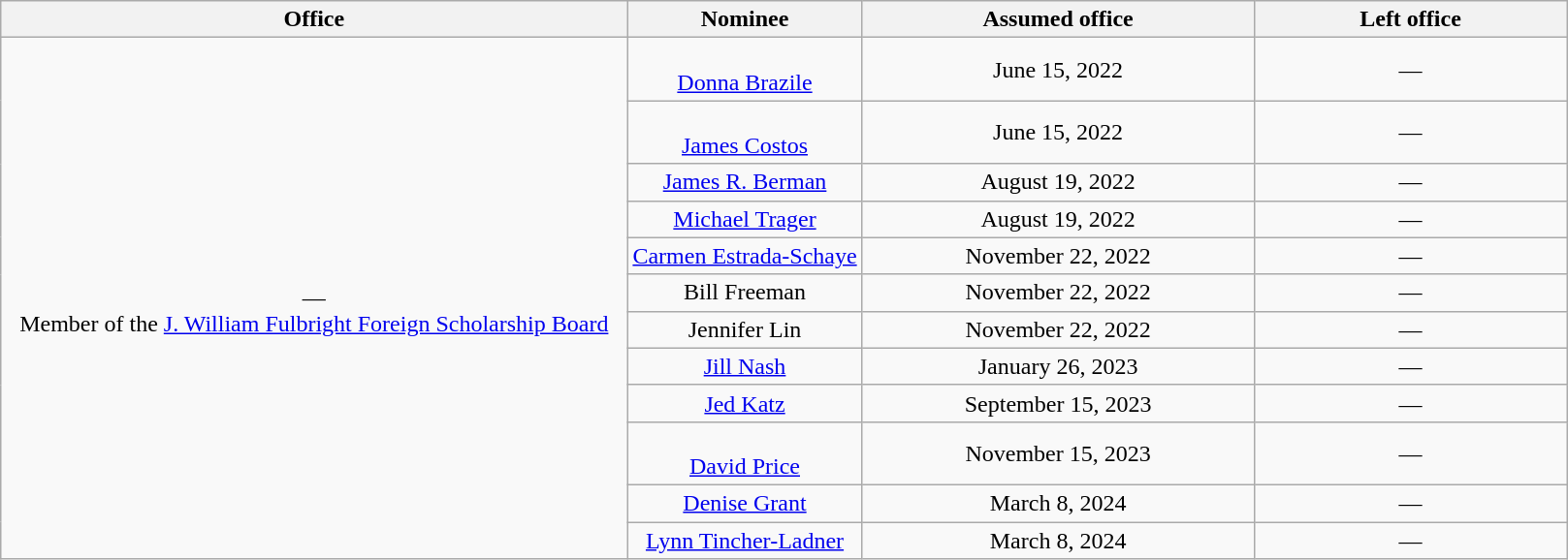<table class="wikitable sortable" style="text-align:center">
<tr>
<th style="width:40%;">Office</th>
<th style="width:15%;">Nominee</th>
<th style="width:25%;" data-sort-type="date">Assumed office</th>
<th style="width:20%;" data-sort-type="date">Left office</th>
</tr>
<tr>
<td rowspan=12><br>—<br>Member of the <a href='#'>J. William Fulbright Foreign Scholarship Board</a></td>
<td><br><a href='#'>Donna Brazile</a></td>
<td>June 15, 2022</td>
<td>—</td>
</tr>
<tr>
<td><br><a href='#'>James Costos</a></td>
<td>June 15, 2022</td>
<td>—</td>
</tr>
<tr>
<td><a href='#'>James R. Berman</a></td>
<td>August 19, 2022</td>
<td>—</td>
</tr>
<tr>
<td><a href='#'>Michael Trager</a></td>
<td>August 19, 2022</td>
<td>—</td>
</tr>
<tr>
<td><a href='#'>Carmen Estrada-Schaye</a></td>
<td>November 22, 2022</td>
<td>—</td>
</tr>
<tr>
<td>Bill Freeman</td>
<td>November 22, 2022</td>
<td>—</td>
</tr>
<tr>
<td>Jennifer Lin</td>
<td>November 22, 2022</td>
<td>—</td>
</tr>
<tr>
<td><a href='#'>Jill Nash</a></td>
<td>January 26, 2023</td>
<td>—</td>
</tr>
<tr>
<td><a href='#'>Jed Katz</a></td>
<td>September 15, 2023</td>
<td>—</td>
</tr>
<tr>
<td><br><a href='#'>David Price</a></td>
<td>November 15, 2023</td>
<td>—</td>
</tr>
<tr>
<td><a href='#'>Denise Grant</a></td>
<td>March 8, 2024</td>
<td>—</td>
</tr>
<tr>
<td><a href='#'>Lynn Tincher-Ladner</a></td>
<td>March 8, 2024</td>
<td>—</td>
</tr>
</table>
